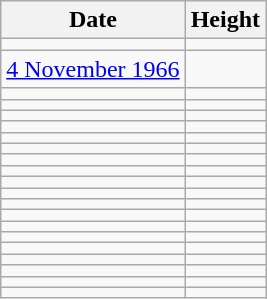<table class="wikitable sortable">
<tr>
<th>Date</th>
<th>Height</th>
</tr>
<tr>
<td></td>
<td></td>
</tr>
<tr>
<td><a href='#'>4 November 1966</a></td>
<td></td>
</tr>
<tr>
<td></td>
<td></td>
</tr>
<tr>
<td></td>
<td></td>
</tr>
<tr>
<td></td>
<td></td>
</tr>
<tr>
<td></td>
<td></td>
</tr>
<tr>
<td></td>
<td></td>
</tr>
<tr>
<td></td>
<td></td>
</tr>
<tr>
<td></td>
<td></td>
</tr>
<tr>
<td></td>
<td></td>
</tr>
<tr>
<td></td>
<td></td>
</tr>
<tr>
<td></td>
<td></td>
</tr>
<tr>
<td></td>
<td></td>
</tr>
<tr>
<td></td>
<td></td>
</tr>
<tr>
<td></td>
<td></td>
</tr>
<tr>
<td></td>
<td></td>
</tr>
<tr>
<td></td>
<td></td>
</tr>
<tr>
<td></td>
<td></td>
</tr>
<tr>
<td></td>
<td></td>
</tr>
<tr>
<td></td>
<td></td>
</tr>
<tr>
<td></td>
<td></td>
</tr>
</table>
